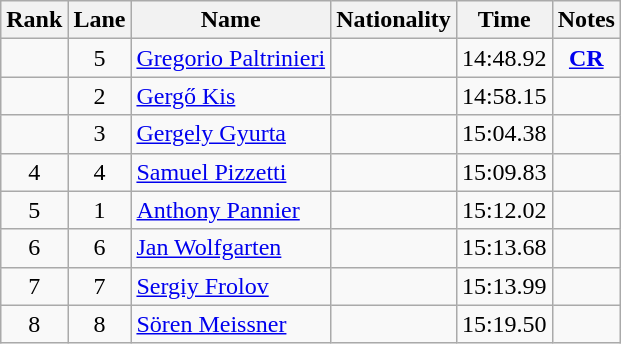<table class="wikitable sortable" style="text-align:center">
<tr>
<th>Rank</th>
<th>Lane</th>
<th>Name</th>
<th>Nationality</th>
<th>Time</th>
<th>Notes</th>
</tr>
<tr>
<td></td>
<td>5</td>
<td align=left><a href='#'>Gregorio Paltrinieri</a></td>
<td align=left></td>
<td>14:48.92</td>
<td><strong><a href='#'>CR</a></strong></td>
</tr>
<tr>
<td></td>
<td>2</td>
<td align=left><a href='#'>Gergő Kis</a></td>
<td align=left></td>
<td>14:58.15</td>
<td></td>
</tr>
<tr>
<td></td>
<td>3</td>
<td align=left><a href='#'>Gergely Gyurta</a></td>
<td align=left></td>
<td>15:04.38</td>
<td></td>
</tr>
<tr>
<td>4</td>
<td>4</td>
<td align=left><a href='#'>Samuel Pizzetti</a></td>
<td align=left></td>
<td>15:09.83</td>
<td></td>
</tr>
<tr>
<td>5</td>
<td>1</td>
<td align=left><a href='#'>Anthony Pannier</a></td>
<td align=left></td>
<td>15:12.02</td>
<td></td>
</tr>
<tr>
<td>6</td>
<td>6</td>
<td align=left><a href='#'>Jan Wolfgarten</a></td>
<td align=left></td>
<td>15:13.68</td>
<td></td>
</tr>
<tr>
<td>7</td>
<td>7</td>
<td align=left><a href='#'>Sergiy Frolov</a></td>
<td align=left></td>
<td>15:13.99</td>
<td></td>
</tr>
<tr>
<td>8</td>
<td>8</td>
<td align=left><a href='#'>Sören Meissner</a></td>
<td align=left></td>
<td>15:19.50</td>
<td></td>
</tr>
</table>
